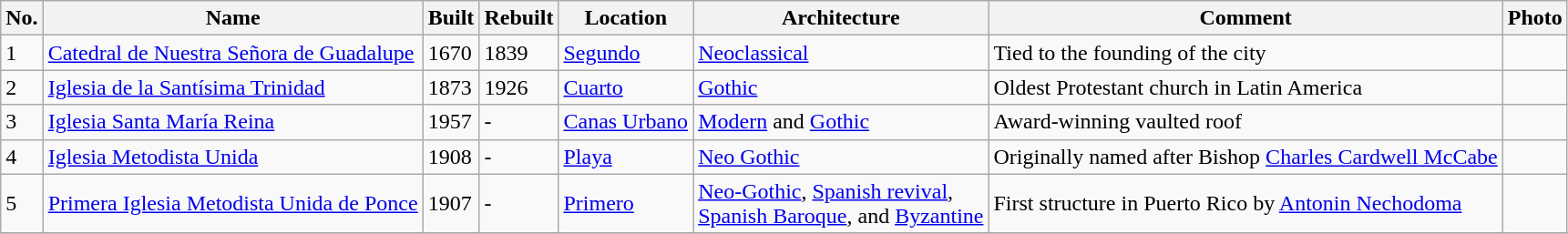<table class="wikitable sortable">
<tr>
<th>No.</th>
<th>Name</th>
<th>Built</th>
<th>Rebuilt</th>
<th>Location</th>
<th>Architecture</th>
<th>Comment</th>
<th>Photo</th>
</tr>
<tr>
<td>1</td>
<td><a href='#'>Catedral de Nuestra Señora de Guadalupe</a></td>
<td>1670</td>
<td>1839</td>
<td><a href='#'>Segundo</a></td>
<td><a href='#'>Neoclassical</a></td>
<td>Tied to the founding of the city</td>
<td></td>
</tr>
<tr>
<td>2</td>
<td><a href='#'>Iglesia de la Santísima Trinidad</a></td>
<td>1873</td>
<td>1926</td>
<td><a href='#'>Cuarto</a></td>
<td><a href='#'>Gothic</a></td>
<td>Oldest Protestant church in Latin America</td>
<td></td>
</tr>
<tr>
<td>3</td>
<td><a href='#'>Iglesia Santa María Reina</a></td>
<td>1957</td>
<td>-</td>
<td><a href='#'>Canas Urbano</a></td>
<td><a href='#'>Modern</a> and <a href='#'>Gothic</a></td>
<td>Award-winning vaulted roof</td>
<td></td>
</tr>
<tr>
<td>4</td>
<td><a href='#'>Iglesia Metodista Unida</a></td>
<td>1908</td>
<td>-</td>
<td><a href='#'>Playa</a></td>
<td><a href='#'>Neo Gothic</a></td>
<td>Originally named after Bishop <a href='#'>Charles Cardwell McCabe</a></td>
<td></td>
</tr>
<tr>
<td>5</td>
<td><a href='#'>Primera Iglesia Metodista Unida de Ponce</a></td>
<td>1907</td>
<td>-</td>
<td><a href='#'>Primero</a></td>
<td><a href='#'>Neo-Gothic</a>, <a href='#'>Spanish revival</a>,<br><a href='#'>Spanish Baroque</a>, and <a href='#'>Byzantine</a></td>
<td>First structure in Puerto Rico by <a href='#'>Antonin Nechodoma</a></td>
<td></td>
</tr>
<tr>
</tr>
</table>
